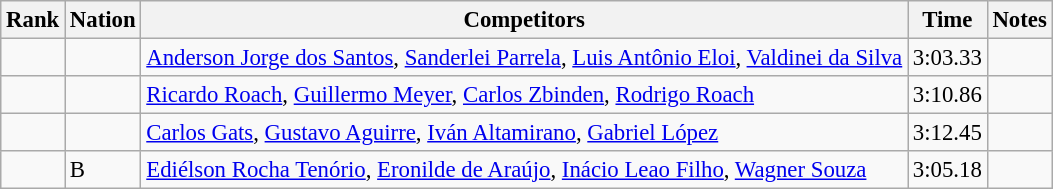<table class="wikitable sortable" style="text-align:center; font-size:95%">
<tr>
<th>Rank</th>
<th>Nation</th>
<th>Competitors</th>
<th>Time</th>
<th>Notes</th>
</tr>
<tr>
<td></td>
<td align=left></td>
<td align=left><a href='#'>Anderson Jorge dos Santos</a>, <a href='#'>Sanderlei Parrela</a>, <a href='#'>Luis Antônio Eloi</a>, <a href='#'>Valdinei da Silva</a></td>
<td>3:03.33</td>
<td></td>
</tr>
<tr>
<td></td>
<td align=left></td>
<td align=left><a href='#'>Ricardo Roach</a>, <a href='#'>Guillermo Meyer</a>, <a href='#'>Carlos Zbinden</a>, <a href='#'>Rodrigo Roach</a></td>
<td>3:10.86</td>
<td></td>
</tr>
<tr>
<td></td>
<td align=left></td>
<td align=left><a href='#'>Carlos Gats</a>, <a href='#'>Gustavo Aguirre</a>, <a href='#'>Iván Altamirano</a>, <a href='#'>Gabriel López</a></td>
<td>3:12.45</td>
<td></td>
</tr>
<tr>
<td></td>
<td align=left> B</td>
<td align=left><a href='#'>Ediélson Rocha Tenório</a>, <a href='#'>Eronilde de Araújo</a>, <a href='#'>Inácio Leao Filho</a>, <a href='#'>Wagner Souza</a></td>
<td>3:05.18</td>
<td></td>
</tr>
</table>
